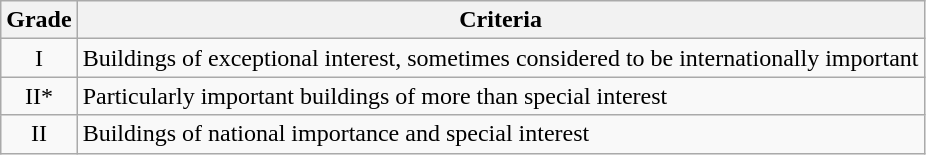<table class="wikitable">
<tr>
<th>Grade</th>
<th>Criteria</th>
</tr>
<tr>
<td align="center" >I</td>
<td>Buildings of exceptional interest, sometimes considered to be internationally important</td>
</tr>
<tr>
<td align="center" >II*</td>
<td>Particularly important buildings of more than special interest</td>
</tr>
<tr>
<td align="center" >II</td>
<td>Buildings of national importance and special interest</td>
</tr>
</table>
